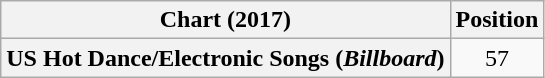<table class="wikitable plainrowheaders" style="text-align:center">
<tr>
<th scope="col">Chart (2017)</th>
<th scope="col">Position</th>
</tr>
<tr>
<th scope="row">US Hot Dance/Electronic Songs (<em>Billboard</em>)</th>
<td>57</td>
</tr>
</table>
